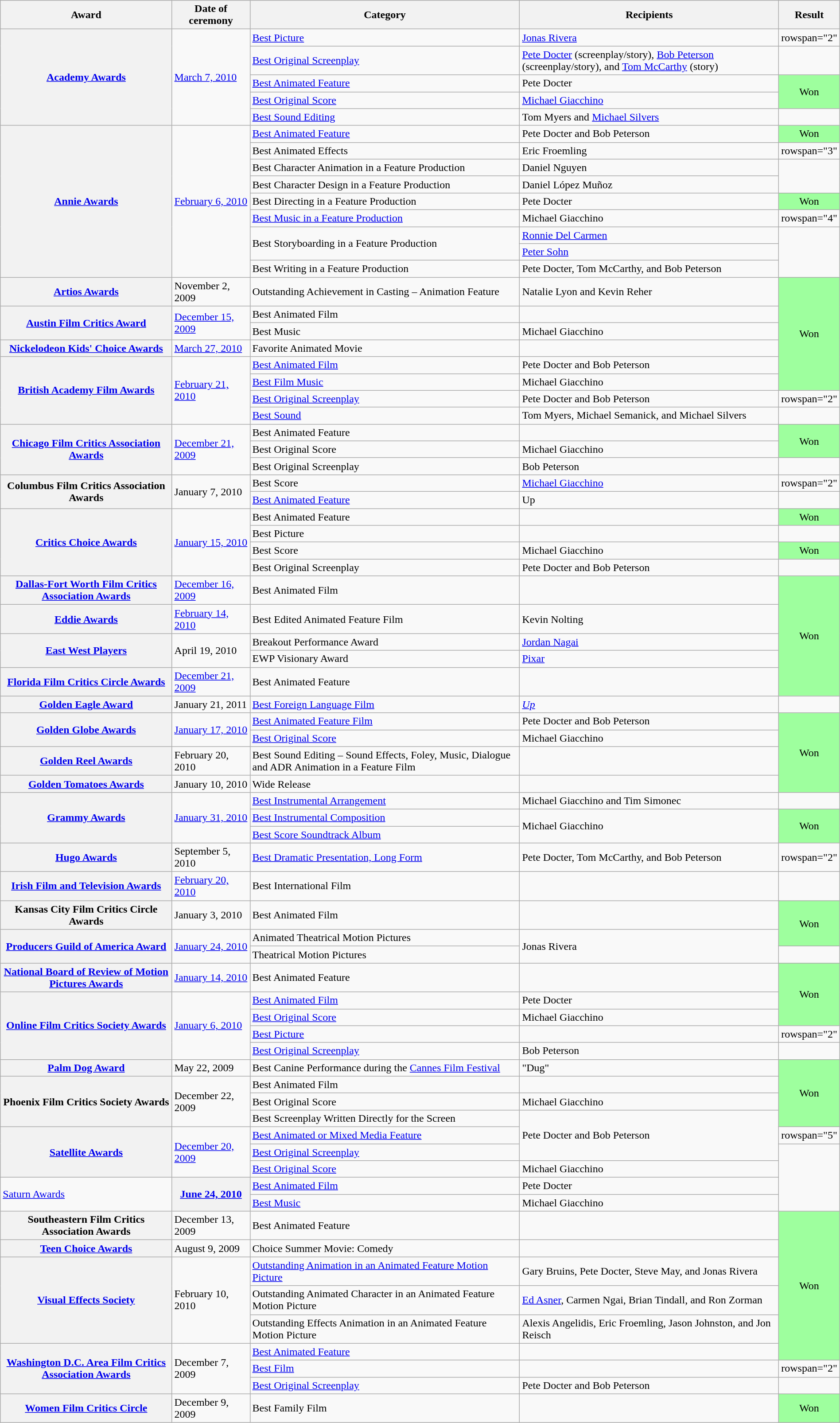<table class="wikitable sortable" style="width:100%;">
<tr>
<th>Award</th>
<th>Date of ceremony</th>
<th>Category</th>
<th>Recipients</th>
<th>Result</th>
</tr>
<tr>
<th row="scope" rowspan="5"><a href='#'>Academy Awards</a></th>
<td rowspan="5"><a href='#'>March 7, 2010</a></td>
<td><a href='#'>Best Picture</a></td>
<td><a href='#'>Jonas Rivera</a></td>
<td>rowspan="2" </td>
</tr>
<tr>
<td><a href='#'>Best Original Screenplay</a></td>
<td><a href='#'>Pete Docter</a> (screenplay/story), <a href='#'>Bob Peterson</a> (screenplay/story), and <a href='#'>Tom McCarthy</a> (story)</td>
</tr>
<tr>
<td><a href='#'>Best Animated Feature</a></td>
<td>Pete Docter</td>
<td rowspan="2" style="background:#9EFF9E;color:#000;vertical-align:middle;text-align:center;" class="yes table-yes2 notheme">Won</td>
</tr>
<tr>
<td><a href='#'>Best Original Score</a></td>
<td><a href='#'>Michael Giacchino</a></td>
</tr>
<tr>
<td><a href='#'>Best Sound Editing</a></td>
<td>Tom Myers and <a href='#'>Michael Silvers</a></td>
<td></td>
</tr>
<tr>
<th row="scope" rowspan="9"><a href='#'>Annie Awards</a></th>
<td rowspan="9"><a href='#'>February 6, 2010</a></td>
<td><a href='#'>Best Animated Feature</a></td>
<td>Pete Docter and Bob Peterson</td>
<td style="background:#9EFF9E;color:#000;vertical-align:middle;text-align:center;" class="yes table-yes2 notheme">Won</td>
</tr>
<tr>
<td>Best Animated Effects</td>
<td>Eric Froemling</td>
<td>rowspan="3" </td>
</tr>
<tr>
<td>Best Character Animation in a Feature Production</td>
<td>Daniel Nguyen</td>
</tr>
<tr>
<td>Best Character Design in a Feature Production</td>
<td>Daniel López Muñoz</td>
</tr>
<tr>
<td>Best Directing in a Feature Production</td>
<td>Pete Docter</td>
<td style="background:#9EFF9E;color:#000;vertical-align:middle;text-align:center;" class="yes table-yes2 notheme">Won</td>
</tr>
<tr>
<td><a href='#'>Best Music in a Feature Production</a></td>
<td>Michael Giacchino</td>
<td>rowspan="4" </td>
</tr>
<tr>
<td rowspan="2">Best Storyboarding in a Feature Production</td>
<td><a href='#'>Ronnie Del Carmen</a></td>
</tr>
<tr>
<td><a href='#'>Peter Sohn</a></td>
</tr>
<tr>
<td>Best Writing in a Feature Production</td>
<td>Pete Docter, Tom McCarthy, and Bob Peterson</td>
</tr>
<tr>
<th row="scope"><a href='#'>Artios Awards</a></th>
<td>November 2, 2009</td>
<td>Outstanding Achievement in Casting – Animation Feature</td>
<td>Natalie Lyon and Kevin Reher</td>
<td rowspan="6" style="background:#9EFF9E;color:#000;vertical-align:middle;text-align:center;" class="yes table-yes2 notheme">Won</td>
</tr>
<tr>
<th row="scope" rowspan="2"><a href='#'>Austin Film Critics Award</a></th>
<td rowspan="2"><span><a href='#'>December 15, 2009</a></span></td>
<td>Best Animated Film</td>
<td></td>
</tr>
<tr>
<td>Best Music</td>
<td>Michael Giacchino</td>
</tr>
<tr>
<th row="scope"><a href='#'>Nickelodeon Kids' Choice Awards</a></th>
<td><a href='#'>March 27, 2010</a></td>
<td>Favorite Animated Movie</td>
<td></td>
</tr>
<tr>
<th row="scope" rowspan="4"><a href='#'>British Academy Film Awards</a></th>
<td rowspan="4"><a href='#'>February 21, 2010</a></td>
<td><a href='#'>Best Animated Film</a></td>
<td>Pete Docter and Bob Peterson</td>
</tr>
<tr>
<td><a href='#'>Best Film Music</a></td>
<td>Michael Giacchino</td>
</tr>
<tr>
<td><a href='#'>Best Original Screenplay</a></td>
<td>Pete Docter and Bob Peterson</td>
<td>rowspan="2" </td>
</tr>
<tr>
<td><a href='#'>Best Sound</a></td>
<td>Tom Myers, Michael Semanick, and Michael Silvers</td>
</tr>
<tr>
<th row="scope" rowspan="3"><a href='#'>Chicago Film Critics Association Awards</a></th>
<td rowspan="3"><a href='#'>December 21, 2009</a></td>
<td>Best Animated Feature</td>
<td></td>
<td rowspan="2" style="background:#9EFF9E;color:#000;vertical-align:middle;text-align:center;" class="yes table-yes2 notheme">Won</td>
</tr>
<tr>
<td>Best Original Score</td>
<td>Michael Giacchino</td>
</tr>
<tr>
<td>Best Original Screenplay</td>
<td>Bob Peterson</td>
<td></td>
</tr>
<tr>
<th row="scope" rowspan="2">Columbus Film Critics Association Awards</th>
<td rowspan="2">January 7, 2010</td>
<td>Best Score</td>
<td><a href='#'>Michael Giacchino</a></td>
<td>rowspan="2" </td>
</tr>
<tr>
<td><a href='#'>Best Animated Feature</a></td>
<td>Up</td>
</tr>
<tr>
<th row="scope" rowspan="4"><a href='#'>Critics Choice Awards</a></th>
<td rowspan="4"><a href='#'>January 15, 2010</a></td>
<td>Best Animated Feature</td>
<td></td>
<td style="background:#9EFF9E;color:#000;vertical-align:middle;text-align:center;" class="yes table-yes2 notheme">Won</td>
</tr>
<tr>
<td>Best Picture</td>
<td></td>
<td></td>
</tr>
<tr>
<td>Best Score</td>
<td>Michael Giacchino</td>
<td style="background:#9EFF9E;color:#000;vertical-align:middle;text-align:center;" class="yes table-yes2 notheme">Won</td>
</tr>
<tr>
<td>Best Original Screenplay</td>
<td>Pete Docter and Bob Peterson</td>
<td></td>
</tr>
<tr>
<th row="scope"><a href='#'>Dallas-Fort Worth Film Critics Association Awards</a></th>
<td><a href='#'>December 16, 2009</a></td>
<td>Best Animated Film</td>
<td></td>
<td rowspan="5" style="background:#9EFF9E;color:#000;vertical-align:middle;text-align:center;" class="yes table-yes2 notheme">Won</td>
</tr>
<tr>
<th row="scope"><a href='#'>Eddie Awards</a></th>
<td><a href='#'>February 14, 2010</a></td>
<td>Best Edited Animated Feature Film</td>
<td>Kevin Nolting</td>
</tr>
<tr>
<th row="scope" rowspan="2"><a href='#'>East West Players</a></th>
<td rowspan="2">April 19, 2010</td>
<td>Breakout Performance Award</td>
<td><a href='#'>Jordan Nagai</a></td>
</tr>
<tr>
<td>EWP Visionary Award</td>
<td><a href='#'>Pixar</a></td>
</tr>
<tr>
<th row="scope"><a href='#'>Florida Film Critics Circle Awards</a></th>
<td><a href='#'>December 21, 2009</a></td>
<td>Best Animated Feature</td>
<td></td>
</tr>
<tr>
<th row="scope"><a href='#'>Golden Eagle Award</a></th>
<td>January 21, 2011</td>
<td><a href='#'>Best Foreign Language Film</a></td>
<td><em><a href='#'>Up</a></em></td>
<td></td>
</tr>
<tr>
<th row="scope" rowspan="2"><a href='#'>Golden Globe Awards</a></th>
<td rowspan="2"><a href='#'>January 17, 2010</a></td>
<td><a href='#'>Best Animated Feature Film</a></td>
<td>Pete Docter and Bob Peterson</td>
<td rowspan="4" style="background:#9EFF9E;color:#000;vertical-align:middle;text-align:center;" class="yes table-yes2 notheme">Won</td>
</tr>
<tr>
<td><a href='#'>Best Original Score</a></td>
<td>Michael Giacchino</td>
</tr>
<tr>
<th row="scope"><a href='#'>Golden Reel Awards</a></th>
<td>February 20, 2010</td>
<td>Best Sound Editing – Sound Effects, Foley, Music, Dialogue and ADR Animation in a Feature Film</td>
<td></td>
</tr>
<tr>
<th row="scope"><a href='#'>Golden Tomatoes Awards</a></th>
<td>January 10, 2010</td>
<td>Wide Release</td>
<td></td>
</tr>
<tr>
<th row="scope" rowspan="3"><a href='#'>Grammy Awards</a></th>
<td rowspan="3"><a href='#'>January 31, 2010</a></td>
<td><a href='#'>Best Instrumental Arrangement</a></td>
<td>Michael Giacchino and Tim Simonec</td>
<td></td>
</tr>
<tr>
<td><a href='#'>Best Instrumental Composition</a></td>
<td rowspan="2">Michael Giacchino</td>
<td rowspan="2" style="background:#9EFF9E;color:#000;vertical-align:middle;text-align:center;" class="yes table-yes2 notheme">Won</td>
</tr>
<tr>
<td><a href='#'>Best Score Soundtrack Album</a></td>
</tr>
<tr>
<th row="scope"><a href='#'>Hugo Awards</a></th>
<td>September 5, 2010</td>
<td><a href='#'>Best Dramatic Presentation, Long Form</a></td>
<td>Pete Docter, Tom McCarthy, and Bob Peterson</td>
<td>rowspan="2" </td>
</tr>
<tr>
<th row="scope"><a href='#'>Irish Film and Television Awards</a></th>
<td><a href='#'>February 20, 2010</a></td>
<td>Best International Film</td>
<td></td>
</tr>
<tr>
<th row="scope">Kansas City Film Critics Circle Awards</th>
<td>January 3, 2010</td>
<td>Best Animated Film</td>
<td></td>
<td rowspan="2" style="background:#9EFF9E;color:#000;vertical-align:middle;text-align:center;" class="yes table-yes2 notheme">Won</td>
</tr>
<tr>
<th row="scope" rowspan="2"><a href='#'>Producers Guild of America Award</a></th>
<td rowspan="2"><a href='#'>January 24, 2010</a></td>
<td>Animated Theatrical Motion Pictures</td>
<td rowspan="2">Jonas Rivera</td>
</tr>
<tr>
<td>Theatrical Motion Pictures</td>
<td></td>
</tr>
<tr>
<th row="scope"><a href='#'>National Board of Review of Motion Pictures Awards</a></th>
<td><a href='#'>January 14, 2010</a></td>
<td>Best Animated Feature</td>
<td></td>
<td rowspan="3" style="background:#9EFF9E;color:#000;vertical-align:middle;text-align:center;" class="yes table-yes2 notheme">Won</td>
</tr>
<tr>
<th row="scope" rowspan="4"><a href='#'>Online Film Critics Society Awards</a></th>
<td rowspan="4"><a href='#'>January 6, 2010</a></td>
<td><a href='#'>Best Animated Film</a></td>
<td>Pete Docter</td>
</tr>
<tr>
<td><a href='#'>Best Original Score</a></td>
<td>Michael Giacchino</td>
</tr>
<tr>
<td><a href='#'>Best Picture</a></td>
<td></td>
<td>rowspan="2" </td>
</tr>
<tr>
<td><a href='#'>Best Original Screenplay</a></td>
<td>Bob Peterson</td>
</tr>
<tr>
<th row="scope"><a href='#'>Palm Dog Award</a></th>
<td>May 22, 2009</td>
<td>Best Canine Performance during the <a href='#'>Cannes Film Festival</a></td>
<td>"Dug"</td>
<td rowspan="4" style="background:#9EFF9E;color:#000;vertical-align:middle;text-align:center;" class="yes table-yes2 notheme">Won</td>
</tr>
<tr>
<th row="scope" rowspan="3">Phoenix Film Critics Society Awards</th>
<td rowspan="3">December 22, 2009</td>
<td>Best Animated Film</td>
<td></td>
</tr>
<tr>
<td>Best Original Score</td>
<td>Michael Giacchino</td>
</tr>
<tr>
<td>Best Screenplay Written Directly for the Screen</td>
<td rowspan="3">Pete Docter and Bob Peterson</td>
</tr>
<tr>
<th row="scope" rowspan="3"><a href='#'>Satellite Awards</a></th>
<td rowspan="3"><a href='#'>December 20, 2009</a></td>
<td><a href='#'>Best Animated or Mixed Media Feature</a></td>
<td>rowspan="5" </td>
</tr>
<tr>
<td><a href='#'>Best Original Screenplay</a></td>
</tr>
<tr>
<td><a href='#'>Best Original Score</a></td>
<td>Michael Giacchino</td>
</tr>
<tr>
<td rowspan="2"><a href='#'>Saturn Awards</a></td>
<th row="scope" rowspan="2"><a href='#'>June 24, 2010</a></th>
<td><a href='#'>Best Animated Film</a></td>
<td>Pete Docter</td>
</tr>
<tr>
<td><a href='#'>Best Music</a></td>
<td>Michael Giacchino</td>
</tr>
<tr>
<th row="scope">Southeastern Film Critics Association Awards</th>
<td>December 13, 2009</td>
<td>Best Animated Feature</td>
<td></td>
<td rowspan="6" style="background:#9EFF9E;color:#000;vertical-align:middle;text-align:center;" class="yes table-yes2 notheme">Won</td>
</tr>
<tr>
<th row="scope"><a href='#'>Teen Choice Awards</a></th>
<td>August 9, 2009</td>
<td>Choice Summer Movie: Comedy</td>
<td></td>
</tr>
<tr>
<th row="scope" rowspan="3"><a href='#'>Visual Effects Society</a></th>
<td rowspan="3">February 10, 2010</td>
<td><a href='#'>Outstanding Animation in an Animated Feature Motion Picture</a></td>
<td>Gary Bruins, Pete Docter, Steve May, and Jonas Rivera</td>
</tr>
<tr>
<td>Outstanding Animated Character in an Animated Feature Motion Picture</td>
<td><a href='#'>Ed Asner</a>, Carmen Ngai, Brian Tindall, and Ron Zorman</td>
</tr>
<tr>
<td>Outstanding Effects Animation in an Animated Feature Motion Picture</td>
<td>Alexis Angelidis, Eric Froemling, Jason Johnston, and Jon Reisch</td>
</tr>
<tr>
<th row="scope" rowspan="3"><a href='#'>Washington D.C. Area Film Critics Association Awards</a></th>
<td rowspan="3">December 7, 2009</td>
<td><a href='#'>Best Animated Feature</a></td>
<td></td>
</tr>
<tr>
<td><a href='#'>Best Film</a></td>
<td></td>
<td>rowspan="2" </td>
</tr>
<tr>
<td><a href='#'>Best Original Screenplay</a></td>
<td>Pete Docter and Bob Peterson</td>
</tr>
<tr>
<th row="scope"><a href='#'>Women Film Critics Circle</a></th>
<td>December 9, 2009</td>
<td>Best Family Film</td>
<td></td>
<td style="background:#9EFF9E;color:#000;vertical-align:middle;text-align:center;" class="yes table-yes2 notheme">Won</td>
</tr>
</table>
